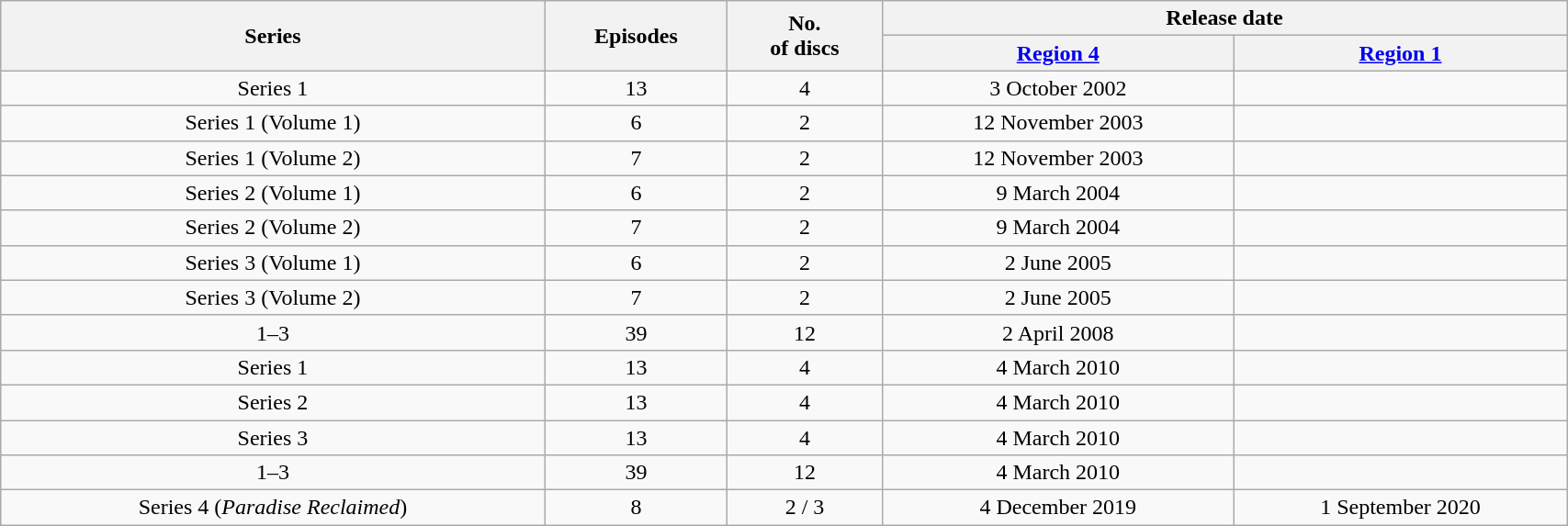<table class="wikitable" style="width:90%; text-align:center;">
<tr>
<th rowspan="2">Series</th>
<th rowspan="2">Episodes</th>
<th rowspan="2">No.<br> of discs</th>
<th colspan="2">Release date</th>
</tr>
<tr>
<th><a href='#'>Region 4</a></th>
<th><a href='#'>Region 1</a></th>
</tr>
<tr>
<td>Series 1</td>
<td>13</td>
<td>4</td>
<td>3 October 2002</td>
<td></td>
</tr>
<tr>
<td>Series 1 (Volume 1)</td>
<td>6</td>
<td>2</td>
<td>12 November 2003</td>
<td></td>
</tr>
<tr>
<td>Series 1 (Volume 2)</td>
<td>7</td>
<td>2</td>
<td>12 November 2003</td>
<td></td>
</tr>
<tr>
<td>Series 2 (Volume 1)</td>
<td>6</td>
<td>2</td>
<td>9 March 2004</td>
<td></td>
</tr>
<tr>
<td>Series 2 (Volume 2)</td>
<td>7</td>
<td>2</td>
<td>9 March 2004</td>
<td></td>
</tr>
<tr>
<td>Series 3 (Volume 1)</td>
<td>6</td>
<td>2</td>
<td>2 June 2005</td>
<td></td>
</tr>
<tr>
<td>Series 3 (Volume 2)</td>
<td>7</td>
<td>2</td>
<td>2 June 2005</td>
<td></td>
</tr>
<tr>
<td>1–3 </td>
<td>39</td>
<td>12</td>
<td>2 April 2008</td>
<td></td>
</tr>
<tr>
<td>Series 1 </td>
<td>13</td>
<td>4</td>
<td>4 March 2010</td>
<td></td>
</tr>
<tr>
<td>Series 2</td>
<td>13</td>
<td>4</td>
<td>4 March 2010</td>
<td></td>
</tr>
<tr>
<td>Series 3</td>
<td>13</td>
<td>4</td>
<td>4 March 2010</td>
<td></td>
</tr>
<tr>
<td>1–3 </td>
<td>39</td>
<td>12</td>
<td>4 March 2010</td>
<td></td>
</tr>
<tr>
<td>Series 4 (<em>Paradise Reclaimed</em>)</td>
<td>8</td>
<td>2  / 3 </td>
<td>4 December 2019</td>
<td>1 September 2020</td>
</tr>
</table>
